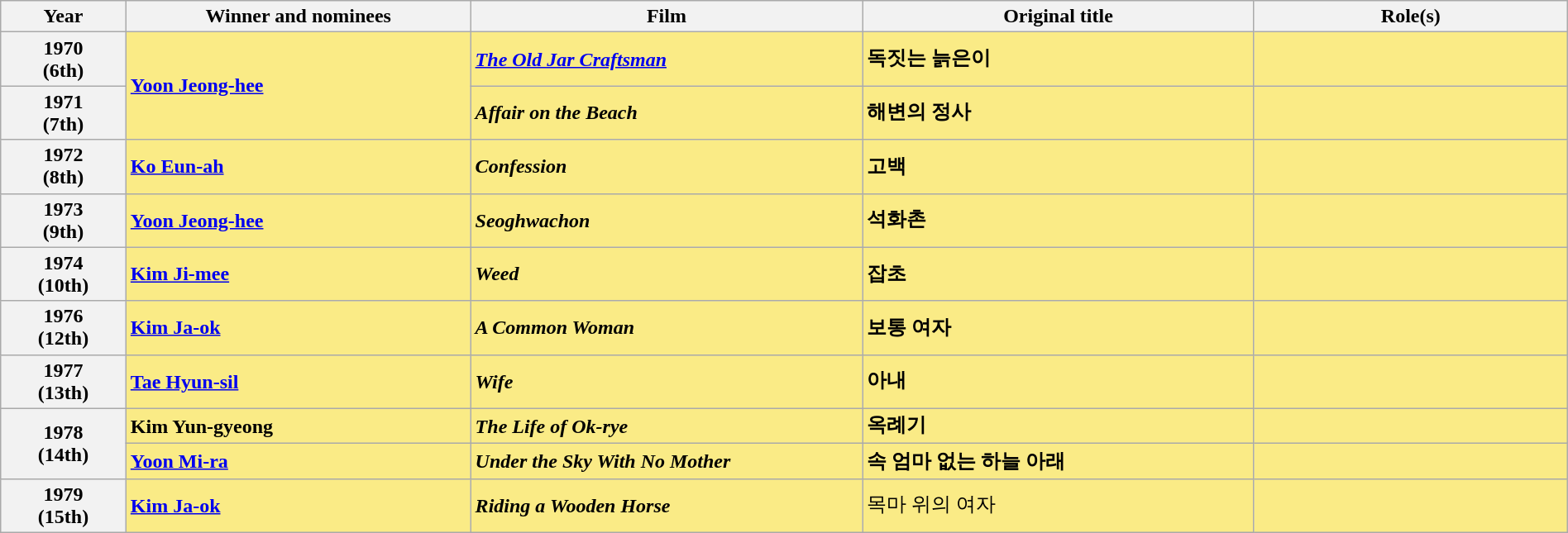<table class="wikitable" style="width:100%;" cellpadding="6">
<tr>
<th style="width:8%;">Year</th>
<th style="width:22%;">Winner and nominees</th>
<th style="width:25%;">Film</th>
<th style="width:25%;">Original title</th>
<th style="width:20%;">Role(s)</th>
</tr>
<tr>
<th>1970<br>(6th)</th>
<td style="background:#FAEB86;" rowspan="2"><strong><a href='#'>Yoon Jeong-hee</a> </strong></td>
<td style="background:#FAEB86;"><strong><em><a href='#'>The Old Jar Craftsman</a></em></strong></td>
<td style="background:#FAEB86;"><strong>독짓는 늙은이</strong></td>
<td style="background:#FAEB86;"></td>
</tr>
<tr>
<th>1971<br>(7th)</th>
<td style="background:#FAEB86;"><strong><em>Affair on the Beach</em></strong></td>
<td style="background:#FAEB86;"><strong>해변의 정사</strong></td>
<td style="background:#FAEB86;"></td>
</tr>
<tr>
<th>1972<br>(8th)</th>
<td style="background:#FAEB86;"><strong><a href='#'>Ko Eun-ah</a> </strong></td>
<td style="background:#FAEB86;"><strong><em>Confession</em></strong></td>
<td style="background:#FAEB86;"><strong>고백</strong></td>
<td style="background:#FAEB86;"></td>
</tr>
<tr>
<th>1973<br>(9th)</th>
<td style="background:#FAEB86;"><strong><a href='#'>Yoon Jeong-hee</a> </strong></td>
<td style="background:#FAEB86;"><strong><em>Seoghwachon</em></strong></td>
<td style="background:#FAEB86;"><strong>석화촌</strong></td>
<td style="background:#FAEB86;"></td>
</tr>
<tr>
<th>1974<br>(10th)</th>
<td style="background:#FAEB86;"><strong><a href='#'>Kim Ji-mee</a> </strong></td>
<td style="background:#FAEB86;"><strong><em>Weed</em></strong></td>
<td style="background:#FAEB86;"><strong>잡초</strong></td>
<td style="background:#FAEB86;"></td>
</tr>
<tr>
<th>1976<br>(12th)</th>
<td style="background:#FAEB86;"><strong><a href='#'>Kim Ja-ok</a> </strong></td>
<td style="background:#FAEB86;"><strong><em>A Common Woman</em></strong></td>
<td style="background:#FAEB86;"><strong>보통 여자</strong></td>
<td style="background:#FAEB86;"></td>
</tr>
<tr>
<th>1977<br>(13th)</th>
<td style="background:#FAEB86;"><strong><a href='#'>Tae Hyun-sil</a> </strong></td>
<td style="background:#FAEB86;"><strong><em>Wife</em></strong></td>
<td style="background:#FAEB86;"><strong>아내</strong></td>
<td style="background:#FAEB86;"></td>
</tr>
<tr>
<th rowspan="2">1978<br>(14th)</th>
<td style="background:#FAEB86;"><strong>Kim Yun-gyeong </strong></td>
<td style="background:#FAEB86;"><strong><em>The Life of Ok-rye</em></strong></td>
<td style="background:#FAEB86;"><strong>옥례기</strong></td>
<td style="background:#FAEB86;"></td>
</tr>
<tr>
<td style="background:#FAEB86;"><strong><a href='#'>Yoon Mi-ra</a> </strong></td>
<td style="background:#FAEB86;"><strong><em>Under the Sky With No Mother</em></strong></td>
<td style="background:#FAEB86;"><strong>속 엄마 없는 하늘 아래</strong></td>
<td style="background:#FAEB86;"></td>
</tr>
<tr>
<th>1979<br>(15th)</th>
<td style="background:#FAEB86;"><strong><a href='#'>Kim Ja-ok</a> </strong></td>
<td style="background:#FAEB86;"><strong><em>Riding a Wooden Horse<strong> <em></td>
<td style="background:#FAEB86;"></strong>목마 위의 여자<strong></td>
<td style="background:#FAEB86;"></td>
</tr>
</table>
